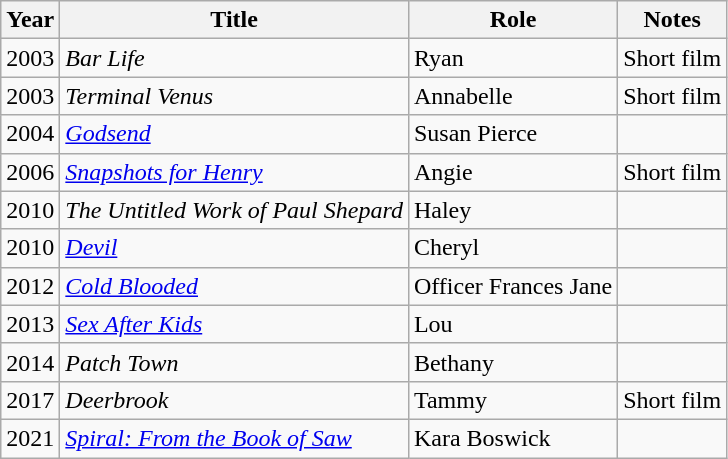<table class="wikitable sortable">
<tr>
<th>Year</th>
<th>Title</th>
<th>Role</th>
<th class="unsortable">Notes</th>
</tr>
<tr>
<td>2003</td>
<td><em>Bar Life</em></td>
<td>Ryan</td>
<td>Short film</td>
</tr>
<tr>
<td>2003</td>
<td><em>Terminal Venus</em></td>
<td>Annabelle</td>
<td>Short film</td>
</tr>
<tr>
<td>2004</td>
<td><em><a href='#'>Godsend</a></em></td>
<td>Susan Pierce</td>
<td></td>
</tr>
<tr>
<td>2006</td>
<td><em><a href='#'>Snapshots for Henry</a></em></td>
<td>Angie</td>
<td>Short film</td>
</tr>
<tr>
<td>2010</td>
<td data-sort-value="Untitled Work of Paul Shepard, The"><em>The Untitled Work of Paul Shepard</em></td>
<td>Haley</td>
<td></td>
</tr>
<tr>
<td>2010</td>
<td><em><a href='#'>Devil</a></em></td>
<td>Cheryl</td>
<td></td>
</tr>
<tr>
<td>2012</td>
<td><em><a href='#'>Cold Blooded</a></em></td>
<td>Officer Frances Jane</td>
<td></td>
</tr>
<tr>
<td>2013</td>
<td><em><a href='#'>Sex After Kids</a></em></td>
<td>Lou</td>
<td></td>
</tr>
<tr>
<td>2014</td>
<td><em>Patch Town</em></td>
<td>Bethany</td>
<td></td>
</tr>
<tr>
<td>2017</td>
<td><em>Deerbrook</em></td>
<td>Tammy</td>
<td>Short film</td>
</tr>
<tr>
<td>2021</td>
<td><em><a href='#'>Spiral: From the Book of Saw</a></em></td>
<td>Kara Boswick</td>
</tr>
</table>
